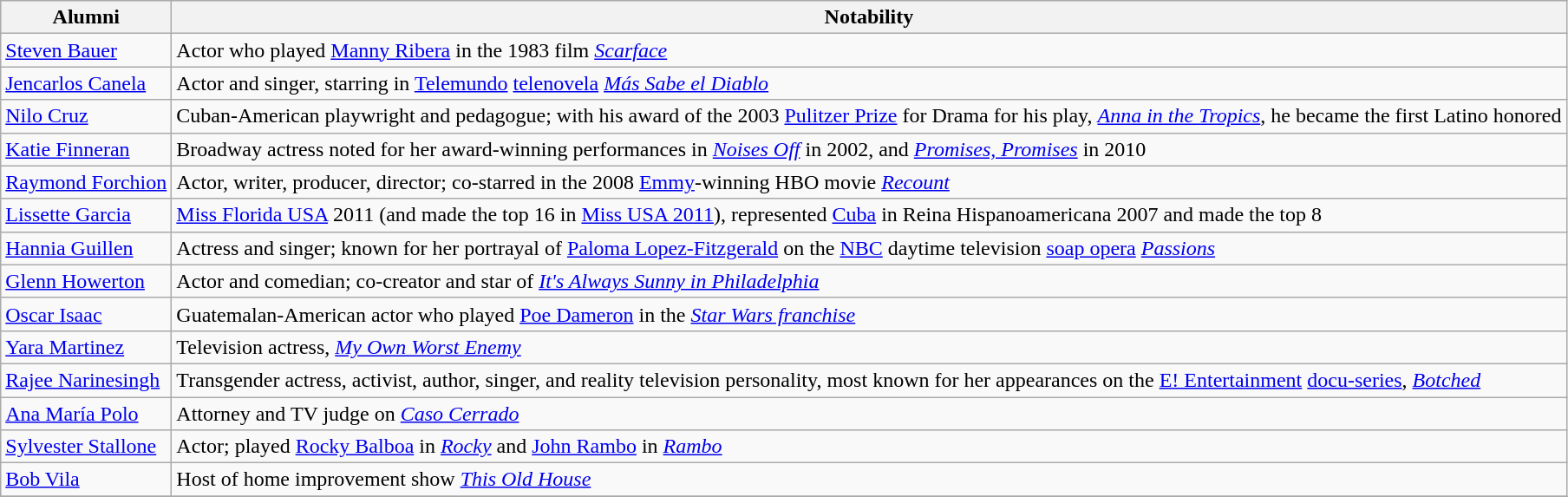<table class="wikitable">
<tr>
<th>Alumni</th>
<th>Notability</th>
</tr>
<tr>
<td><a href='#'>Steven Bauer</a></td>
<td>Actor who played <a href='#'>Manny Ribera</a> in the 1983 film <em><a href='#'>Scarface</a></em></td>
</tr>
<tr>
<td><a href='#'>Jencarlos Canela</a></td>
<td>Actor and singer, starring in <a href='#'>Telemundo</a>  <a href='#'>telenovela</a> <em><a href='#'>Más Sabe el Diablo</a></em></td>
</tr>
<tr>
<td><a href='#'>Nilo Cruz</a></td>
<td>Cuban-American playwright and pedagogue; with his award of the 2003 <a href='#'>Pulitzer Prize</a> for Drama for his play, <em><a href='#'>Anna in the Tropics</a></em>, he became the first Latino honored</td>
</tr>
<tr>
<td><a href='#'>Katie Finneran</a></td>
<td>Broadway actress noted for her award-winning performances in <em><a href='#'>Noises Off</a></em> in 2002, and <em><a href='#'>Promises, Promises</a></em> in 2010</td>
</tr>
<tr>
<td><a href='#'>Raymond Forchion</a></td>
<td>Actor, writer, producer, director; co-starred in the 2008 <a href='#'>Emmy</a>-winning HBO movie <em><a href='#'>Recount</a></em></td>
</tr>
<tr>
<td><a href='#'>Lissette Garcia</a></td>
<td><a href='#'>Miss Florida USA</a> 2011 (and made the top 16 in <a href='#'>Miss USA 2011</a>), represented <a href='#'>Cuba</a> in Reina Hispanoamericana 2007 and made the top 8</td>
</tr>
<tr>
<td><a href='#'>Hannia Guillen</a></td>
<td>Actress and singer; known for her portrayal of <a href='#'>Paloma Lopez-Fitzgerald</a> on the <a href='#'>NBC</a> daytime television <a href='#'>soap opera</a> <em><a href='#'>Passions</a></em></td>
</tr>
<tr>
<td><a href='#'>Glenn Howerton</a></td>
<td>Actor and comedian; co-creator and star of <em><a href='#'>It's Always Sunny in Philadelphia</a></em></td>
</tr>
<tr>
<td><a href='#'>Oscar Isaac</a></td>
<td>Guatemalan-American actor who played <a href='#'>Poe Dameron</a> in the <em><a href='#'>Star Wars franchise</a></em></td>
</tr>
<tr>
<td><a href='#'>Yara Martinez</a></td>
<td>Television actress, <em><a href='#'>My Own Worst Enemy</a></em></td>
</tr>
<tr>
<td><a href='#'>Rajee Narinesingh</a></td>
<td>Transgender actress, activist, author, singer, and reality television personality, most known for her appearances on the <a href='#'>E! Entertainment</a> <a href='#'>docu-series</a>, <em><a href='#'>Botched</a></em></td>
</tr>
<tr>
<td><a href='#'>Ana María Polo</a></td>
<td>Attorney and TV judge on <em><a href='#'>Caso Cerrado</a></em></td>
</tr>
<tr>
<td><a href='#'>Sylvester Stallone</a></td>
<td>Actor; played <a href='#'>Rocky Balboa</a> in <em><a href='#'>Rocky</a></em> and <a href='#'>John Rambo</a> in <em><a href='#'>Rambo</a></em></td>
</tr>
<tr>
<td><a href='#'>Bob Vila</a></td>
<td>Host of home improvement show <em><a href='#'>This Old House</a></em></td>
</tr>
<tr>
</tr>
</table>
